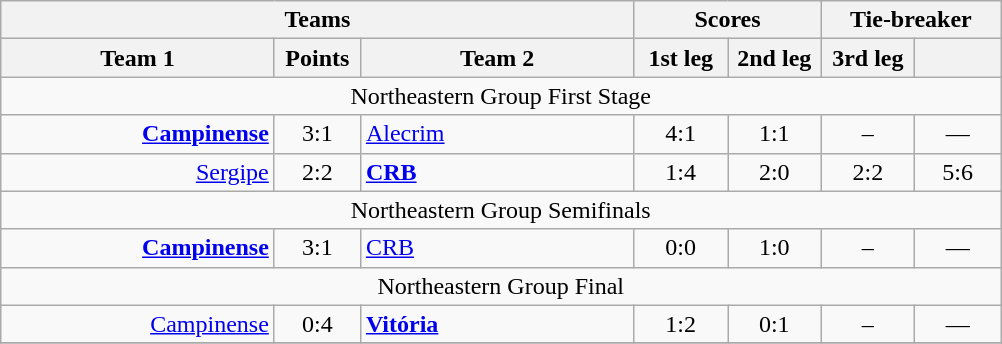<table class="wikitable" style="text-align:center;">
<tr>
<th colspan=3>Teams</th>
<th colspan=2>Scores</th>
<th colspan=2>Tie-breaker</th>
</tr>
<tr>
<th width="175">Team 1</th>
<th width="50">Points</th>
<th width="175">Team 2</th>
<th width="55">1st leg</th>
<th width="55">2nd leg</th>
<th width="55">3rd leg</th>
<th width="50"></th>
</tr>
<tr>
<td agin=center colspan="7">Northeastern Group First Stage</td>
</tr>
<tr>
<td align=right><strong><a href='#'>Campinense</a></strong> </td>
<td>3:1</td>
<td align=left> <a href='#'>Alecrim</a></td>
<td>4:1</td>
<td>1:1</td>
<td>–</td>
<td>—</td>
</tr>
<tr>
<td align=right><a href='#'>Sergipe</a> </td>
<td>2:2</td>
<td align=left> <strong><a href='#'>CRB</a></strong></td>
<td>1:4</td>
<td>2:0</td>
<td>2:2</td>
<td>5:6</td>
</tr>
<tr>
<td agin=center colspan="7">Northeastern Group Semifinals</td>
</tr>
<tr>
<td align=right><strong><a href='#'>Campinense</a></strong> </td>
<td>3:1</td>
<td align=left> <a href='#'>CRB</a></td>
<td>0:0</td>
<td>1:0</td>
<td>–</td>
<td>—</td>
</tr>
<tr>
<td agin=center colspan="7">Northeastern Group Final</td>
</tr>
<tr>
<td align=right><a href='#'>Campinense</a> </td>
<td>0:4</td>
<td align=left> <strong><a href='#'>Vitória</a></strong></td>
<td>1:2</td>
<td>0:1</td>
<td>–</td>
<td>—</td>
</tr>
<tr>
</tr>
</table>
